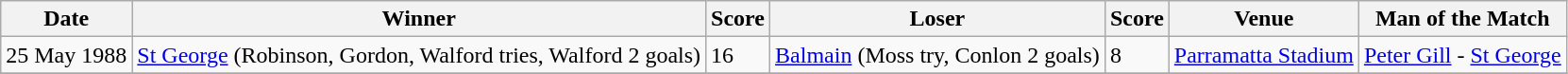<table class="wikitable">
<tr>
<th>Date</th>
<th>Winner</th>
<th>Score</th>
<th>Loser</th>
<th>Score</th>
<th>Venue</th>
<th>Man of the Match</th>
</tr>
<tr>
<td>25 May 1988</td>
<td> <a href='#'>St George</a> (Robinson, Gordon, Walford tries, Walford 2 goals)</td>
<td>16</td>
<td> <a href='#'>Balmain</a> (Moss try, Conlon 2 goals)</td>
<td>8</td>
<td><a href='#'>Parramatta Stadium</a></td>
<td><a href='#'>Peter Gill</a> - <a href='#'>St George</a></td>
</tr>
<tr>
</tr>
</table>
